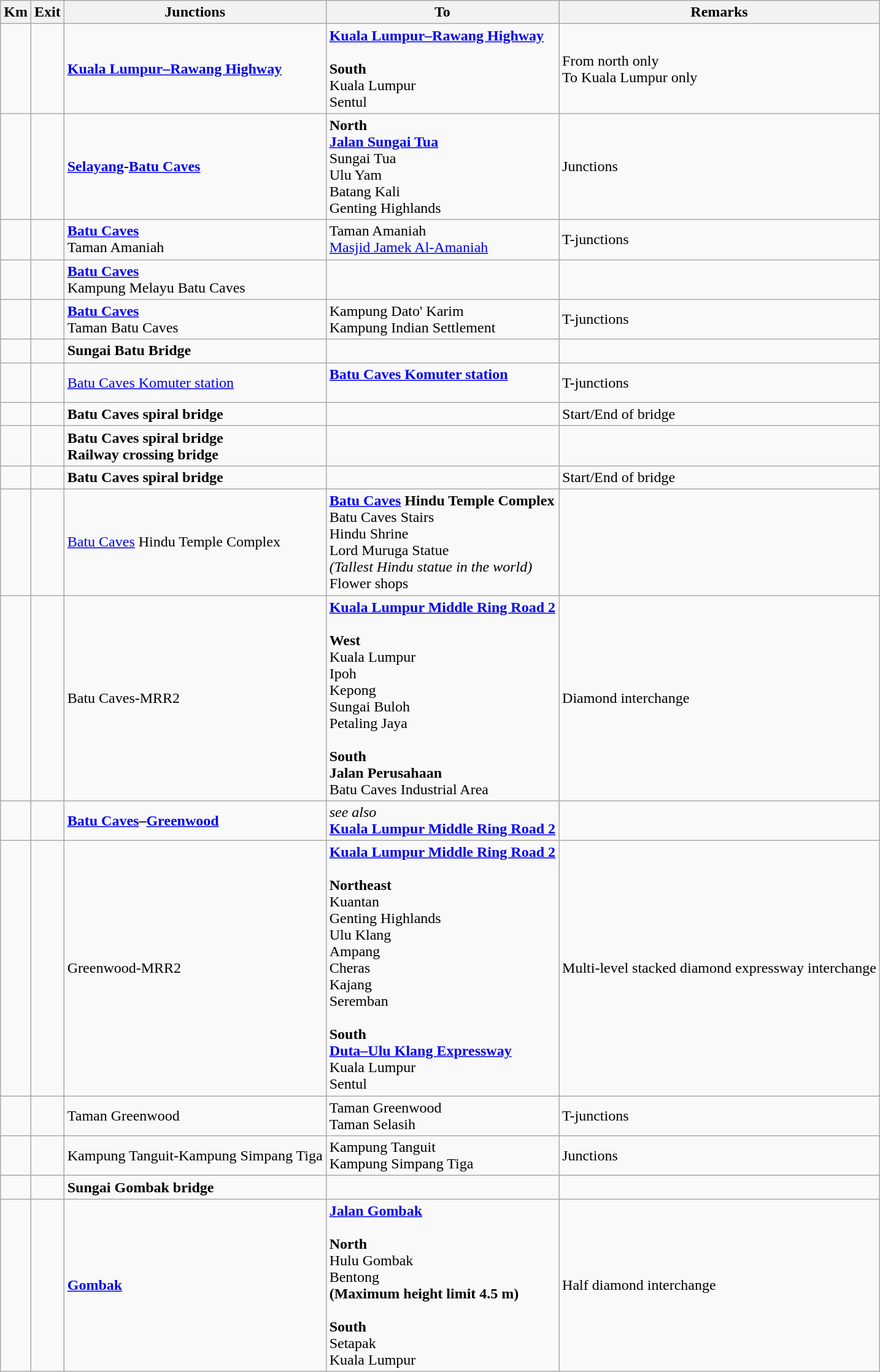<table class="wikitable">
<tr>
<th>Km</th>
<th>Exit</th>
<th>Junctions</th>
<th>To</th>
<th>Remarks</th>
</tr>
<tr>
<td></td>
<td></td>
<td> <strong><a href='#'>Kuala Lumpur–Rawang Highway</a></strong></td>
<td> <strong><a href='#'>Kuala Lumpur–Rawang Highway</a></strong><br><br><strong>South</strong><br>Kuala Lumpur<br>Sentul</td>
<td>From north only<br>To Kuala Lumpur only</td>
</tr>
<tr>
<td></td>
<td></td>
<td><strong><a href='#'>Selayang</a>-<a href='#'>Batu Caves</a></strong></td>
<td><strong>North</strong><br> <strong><a href='#'>Jalan Sungai Tua</a></strong><br>Sungai Tua<br>Ulu Yam<br>Batang Kali<br>Genting Highlands</td>
<td>Junctions</td>
</tr>
<tr>
<td></td>
<td></td>
<td><strong><a href='#'>Batu Caves</a></strong><br>Taman Amaniah</td>
<td>Taman Amaniah<br><a href='#'>Masjid Jamek Al-Amaniah</a></td>
<td>T-junctions</td>
</tr>
<tr>
<td></td>
<td></td>
<td><strong><a href='#'>Batu Caves</a></strong><br>Kampung Melayu Batu Caves</td>
<td></td>
<td></td>
</tr>
<tr>
<td></td>
<td></td>
<td><strong><a href='#'>Batu Caves</a></strong><br>Taman Batu Caves</td>
<td>Kampung Dato' Karim<br>Kampung Indian Settlement</td>
<td>T-junctions</td>
</tr>
<tr>
<td></td>
<td></td>
<td><strong>Sungai Batu Bridge</strong></td>
<td></td>
<td></td>
</tr>
<tr>
<td></td>
<td></td>
<td><a href='#'>Batu Caves Komuter station</a></td>
<td><strong><a href='#'>Batu Caves Komuter station</a></strong><br><br></td>
<td>T-junctions</td>
</tr>
<tr>
<td></td>
<td></td>
<td><strong>Batu Caves spiral bridge</strong></td>
<td></td>
<td>Start/End of bridge</td>
</tr>
<tr>
<td></td>
<td></td>
<td><strong>Batu Caves spiral bridge</strong><br><strong>Railway crossing bridge</strong></td>
<td></td>
<td></td>
</tr>
<tr>
<td></td>
<td></td>
<td><strong>Batu Caves spiral bridge</strong></td>
<td></td>
<td>Start/End of bridge</td>
</tr>
<tr>
<td></td>
<td></td>
<td><a href='#'>Batu Caves</a> Hindu Temple Complex</td>
<td><strong><a href='#'>Batu Caves</a> Hindu Temple Complex</strong><br>Batu Caves Stairs<br>Hindu Shrine<br>Lord Muruga Statue<br><em>(Tallest Hindu statue in the world)</em><br>Flower shops<br>  </td>
<td></td>
</tr>
<tr>
<td></td>
<td></td>
<td>Batu Caves-MRR2</td>
<td> <strong><a href='#'>Kuala Lumpur Middle Ring Road 2</a></strong><br><br><strong>West</strong><br> Kuala Lumpur<br> Ipoh<br> Kepong<br> Sungai Buloh<br> Petaling Jaya<br><br><strong>South</strong><br><strong>Jalan Perusahaan</strong><br>Batu Caves Industrial Area</td>
<td>Diamond interchange</td>
</tr>
<tr>
<td></td>
<td></td>
<td><strong><a href='#'>Batu Caves</a>–<a href='#'>Greenwood</a></strong></td>
<td><em>see also</em><br> <strong><a href='#'>Kuala Lumpur Middle Ring Road 2</a></strong></td>
<td></td>
</tr>
<tr>
<td></td>
<td></td>
<td>Greenwood-MRR2</td>
<td> <strong><a href='#'>Kuala Lumpur Middle Ring Road 2</a></strong><br><br><strong>Northeast</strong><br>   Kuantan<br>   Genting Highlands<br> Ulu Klang<br> Ampang<br> Cheras<br> Kajang<br> Seremban<br><br><strong>South</strong><br>   <strong><a href='#'>Duta–Ulu Klang Expressway</a></strong><br>   Kuala Lumpur<br>   Sentul</td>
<td>Multi-level stacked diamond expressway interchange</td>
</tr>
<tr>
<td></td>
<td></td>
<td>Taman Greenwood</td>
<td>Taman Greenwood<br>Taman Selasih</td>
<td>T-junctions</td>
</tr>
<tr>
<td></td>
<td></td>
<td>Kampung Tanguit-Kampung Simpang Tiga</td>
<td>Kampung Tanguit<br>Kampung Simpang Tiga</td>
<td>Junctions</td>
</tr>
<tr>
<td></td>
<td></td>
<td><strong>Sungai Gombak bridge</strong></td>
<td></td>
<td></td>
</tr>
<tr>
<td></td>
<td></td>
<td><strong><a href='#'>Gombak</a></strong></td>
<td> <strong><a href='#'>Jalan Gombak</a></strong><br><br><strong>North</strong><br>Hulu Gombak<br>Bentong<br><strong>(Maximum height limit 4.5 m)</strong><br><br><strong>South</strong><br>Setapak<br>Kuala Lumpur</td>
<td>Half diamond interchange</td>
</tr>
</table>
